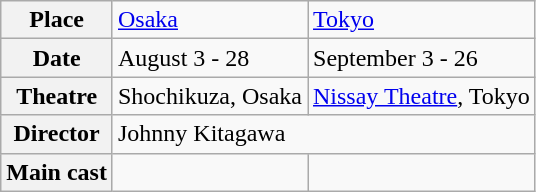<table class="wikitable">
<tr>
<th>Place</th>
<td><a href='#'>Osaka</a></td>
<td><a href='#'>Tokyo</a></td>
</tr>
<tr>
<th>Date</th>
<td>August 3 - 28</td>
<td>September 3 - 26</td>
</tr>
<tr>
<th>Theatre</th>
<td>Shochikuza, Osaka</td>
<td><a href='#'>Nissay Theatre</a>, Tokyo</td>
</tr>
<tr>
<th>Director</th>
<td colspan="2">Johnny Kitagawa</td>
</tr>
<tr>
<th>Main cast</th>
<td></td>
<td></td>
</tr>
</table>
